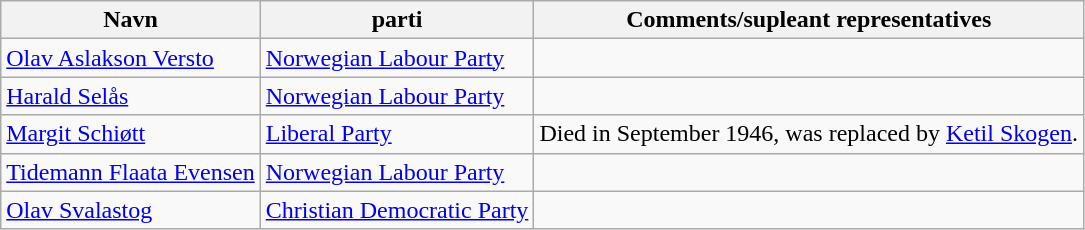<table class="wikitable">
<tr>
<th>Navn</th>
<th>parti</th>
<th>Comments/supleant representatives</th>
</tr>
<tr>
<td><a href='#'>Olav Aslakson Versto</a></td>
<td><a href='#'>Norwegian Labour Party</a></td>
<td></td>
</tr>
<tr>
<td><a href='#'>Harald Selås</a></td>
<td><a href='#'>Norwegian Labour Party</a></td>
<td></td>
</tr>
<tr>
<td><a href='#'>Margit Schiøtt</a></td>
<td><a href='#'>Liberal Party</a></td>
<td>Died in September 1946, was replaced by <a href='#'>Ketil Skogen</a>.</td>
</tr>
<tr>
<td><a href='#'>Tidemann Flaata Evensen</a></td>
<td><a href='#'>Norwegian Labour Party</a></td>
<td></td>
</tr>
<tr>
<td><a href='#'>Olav Svalastog</a></td>
<td><a href='#'>Christian Democratic Party</a></td>
<td></td>
</tr>
</table>
